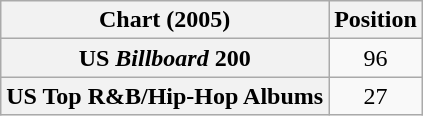<table class="wikitable sortable plainrowheaders">
<tr>
<th>Chart (2005)</th>
<th>Position</th>
</tr>
<tr>
<th scope="row">US <em>Billboard</em> 200</th>
<td align="center">96</td>
</tr>
<tr>
<th scope="row">US Top R&B/Hip-Hop Albums</th>
<td align="center">27</td>
</tr>
</table>
